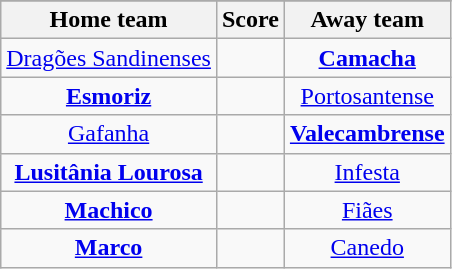<table class="wikitable" style="text-align: center">
<tr>
</tr>
<tr>
<th>Home team</th>
<th>Score</th>
<th>Away team</th>
</tr>
<tr>
<td><a href='#'>Dragões Sandinenses</a> </td>
<td></td>
<td><strong><a href='#'>Camacha</a></strong> </td>
</tr>
<tr>
<td><strong><a href='#'>Esmoriz</a></strong> </td>
<td></td>
<td><a href='#'>Portosantense</a> </td>
</tr>
<tr>
<td><a href='#'>Gafanha</a> </td>
<td></td>
<td><strong><a href='#'>Valecambrense</a></strong> </td>
</tr>
<tr>
<td><strong><a href='#'>Lusitânia Lourosa</a></strong> </td>
<td></td>
<td><a href='#'>Infesta</a> </td>
</tr>
<tr>
<td><strong><a href='#'>Machico</a></strong> </td>
<td></td>
<td><a href='#'>Fiães</a> </td>
</tr>
<tr>
<td><strong><a href='#'>Marco</a></strong> </td>
<td></td>
<td><a href='#'>Canedo</a> </td>
</tr>
</table>
